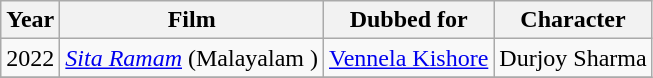<table class="wikitable">
<tr>
<th>Year</th>
<th>Film</th>
<th>Dubbed for</th>
<th>Character</th>
</tr>
<tr>
<td>2022</td>
<td><em><a href='#'>Sita Ramam</a></em> (Malayalam )</td>
<td><a href='#'>Vennela Kishore</a></td>
<td>Durjoy Sharma</td>
</tr>
<tr>
</tr>
</table>
